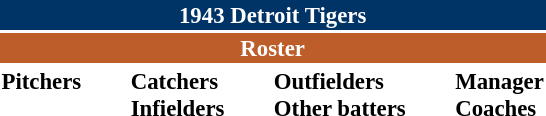<table class="toccolours" style="font-size: 95%;">
<tr>
<th colspan="10" style="background-color: #003366; color: white; text-align: center;">1943 Detroit Tigers</th>
</tr>
<tr>
<td colspan="10" style="background-color: #bd5d29; color: white; text-align: center;"><strong>Roster</strong></td>
</tr>
<tr>
<td valign="top"><strong>Pitchers</strong><br>









</td>
<td width="25px"></td>
<td valign="top"><strong>Catchers</strong><br>


<strong>Infielders</strong>




</td>
<td width="25px"></td>
<td valign="top"><strong>Outfielders</strong><br>






<strong>Other batters</strong>
</td>
<td width="25px"></td>
<td valign="top"><strong>Manager</strong><br>
<strong>Coaches</strong>
</td>
</tr>
</table>
